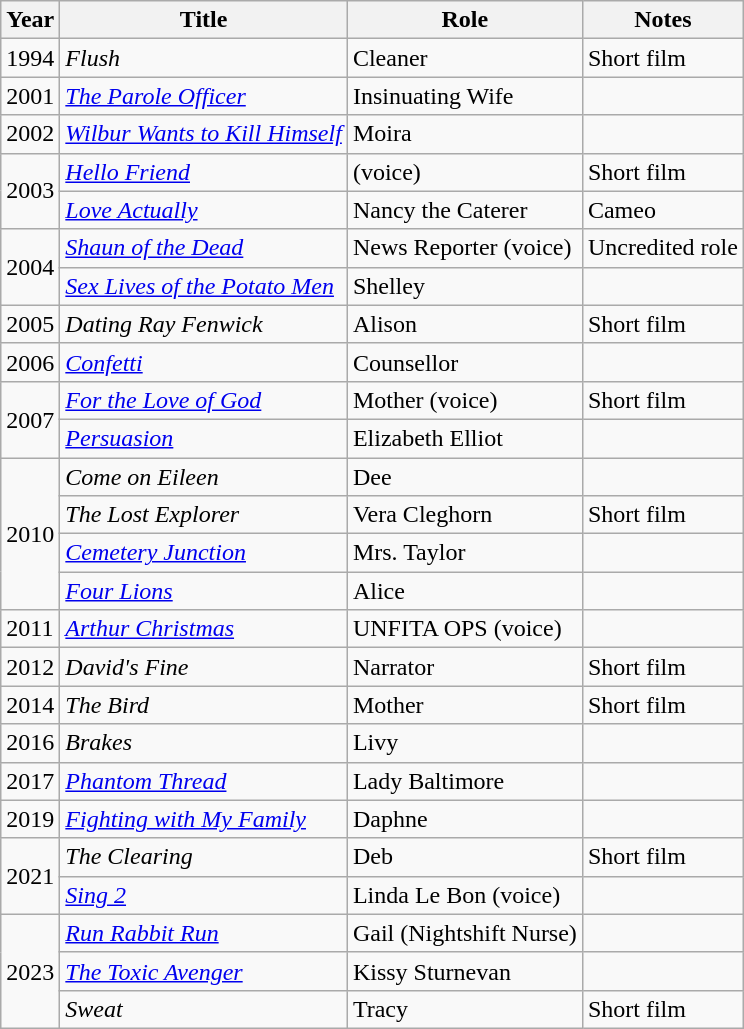<table class="wikitable sortable">
<tr>
<th>Year</th>
<th>Title</th>
<th>Role</th>
<th class="unsortable">Notes</th>
</tr>
<tr>
<td>1994</td>
<td><em>Flush</em></td>
<td>Cleaner</td>
<td>Short film</td>
</tr>
<tr>
<td>2001</td>
<td><em><a href='#'>The Parole Officer</a></em></td>
<td>Insinuating Wife</td>
<td></td>
</tr>
<tr>
<td>2002</td>
<td><em><a href='#'>Wilbur Wants to Kill Himself</a></em></td>
<td>Moira</td>
<td></td>
</tr>
<tr>
<td rowspan=2>2003</td>
<td><em><a href='#'>Hello Friend</a></em></td>
<td>(voice)</td>
<td>Short film</td>
</tr>
<tr>
<td><em><a href='#'>Love Actually</a></em></td>
<td>Nancy the Caterer</td>
<td>Cameo</td>
</tr>
<tr>
<td rowspan=2>2004</td>
<td><em><a href='#'>Shaun of the Dead</a></em></td>
<td>News Reporter (voice)</td>
<td>Uncredited role</td>
</tr>
<tr>
<td><em><a href='#'>Sex Lives of the Potato Men</a></em></td>
<td>Shelley</td>
<td></td>
</tr>
<tr>
<td>2005</td>
<td><em>Dating Ray Fenwick</em></td>
<td>Alison</td>
<td>Short film</td>
</tr>
<tr>
<td>2006</td>
<td><em><a href='#'>Confetti</a></em></td>
<td>Counsellor</td>
<td></td>
</tr>
<tr>
<td rowspan=2>2007</td>
<td><em><a href='#'>For the Love of God</a></em></td>
<td>Mother (voice)</td>
<td>Short film</td>
</tr>
<tr>
<td><em><a href='#'>Persuasion</a></em></td>
<td>Elizabeth Elliot</td>
<td></td>
</tr>
<tr>
<td rowspan=4>2010</td>
<td><em>Come on Eileen</em></td>
<td>Dee</td>
<td></td>
</tr>
<tr>
<td><em>The Lost Explorer</em></td>
<td>Vera Cleghorn</td>
<td>Short film</td>
</tr>
<tr>
<td><em><a href='#'>Cemetery Junction</a></em></td>
<td>Mrs. Taylor</td>
<td></td>
</tr>
<tr>
<td><em><a href='#'>Four Lions</a></em></td>
<td>Alice</td>
<td></td>
</tr>
<tr>
<td>2011</td>
<td><em><a href='#'>Arthur Christmas</a></em></td>
<td>UNFITA OPS (voice)</td>
<td></td>
</tr>
<tr>
<td>2012</td>
<td><em>David's Fine</em></td>
<td>Narrator</td>
<td>Short film</td>
</tr>
<tr>
<td>2014</td>
<td><em>The Bird</em></td>
<td>Mother</td>
<td>Short film</td>
</tr>
<tr>
<td>2016</td>
<td><em>Brakes</em></td>
<td>Livy</td>
<td></td>
</tr>
<tr>
<td>2017</td>
<td><em><a href='#'>Phantom Thread</a></em></td>
<td>Lady Baltimore</td>
<td></td>
</tr>
<tr>
<td>2019</td>
<td><em><a href='#'>Fighting with My Family</a></em></td>
<td>Daphne</td>
<td></td>
</tr>
<tr>
<td rowspan=2>2021</td>
<td><em>The Clearing</em></td>
<td>Deb</td>
<td>Short film</td>
</tr>
<tr>
<td><em><a href='#'>Sing 2</a></em></td>
<td>Linda Le Bon (voice)</td>
<td></td>
</tr>
<tr>
<td rowspan=3>2023</td>
<td><em><a href='#'>Run Rabbit Run</a></em></td>
<td>Gail (Nightshift Nurse)</td>
<td></td>
</tr>
<tr>
<td><em><a href='#'>The Toxic Avenger</a></em></td>
<td>Kissy Sturnevan</td>
<td></td>
</tr>
<tr>
<td><em>Sweat</em></td>
<td>Tracy</td>
<td>Short film</td>
</tr>
</table>
